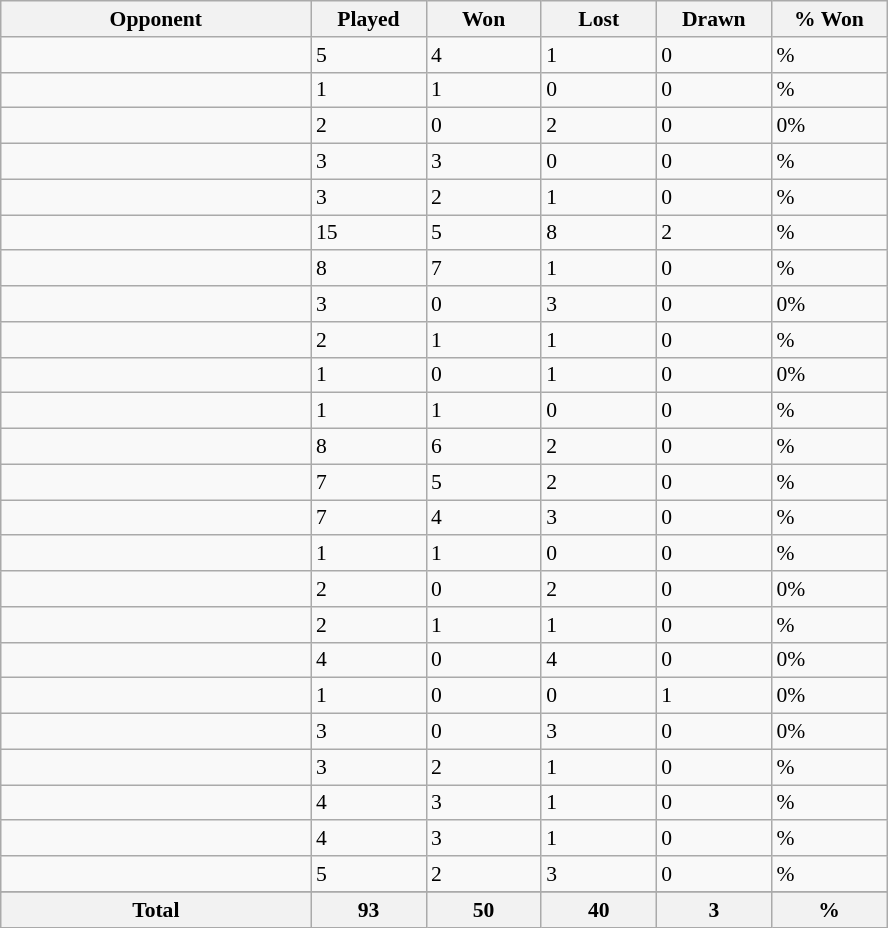<table class="wikitable sortable" style="font-size:90%">
<tr>
<th width=200>Opponent</th>
<th width=70>Played</th>
<th width=70>Won</th>
<th width=70>Lost</th>
<th width=70>Drawn</th>
<th width=70>% Won</th>
</tr>
<tr>
<td align="left"></td>
<td>5</td>
<td>4</td>
<td>1</td>
<td>0</td>
<td>%</td>
</tr>
<tr>
<td align="left"></td>
<td>1</td>
<td>1</td>
<td>0</td>
<td>0</td>
<td>%</td>
</tr>
<tr>
<td align="left"></td>
<td>2</td>
<td>0</td>
<td>2</td>
<td>0</td>
<td>0%</td>
</tr>
<tr>
<td align="left"></td>
<td>3</td>
<td>3</td>
<td>0</td>
<td>0</td>
<td>%</td>
</tr>
<tr>
<td align="left"></td>
<td>3</td>
<td>2</td>
<td>1</td>
<td>0</td>
<td>%</td>
</tr>
<tr>
<td align="left"></td>
<td>15</td>
<td>5</td>
<td>8</td>
<td>2</td>
<td>%</td>
</tr>
<tr>
<td align="left"></td>
<td>8</td>
<td>7</td>
<td>1</td>
<td>0</td>
<td>%</td>
</tr>
<tr>
<td align="left"></td>
<td>3</td>
<td>0</td>
<td>3</td>
<td>0</td>
<td>0%</td>
</tr>
<tr>
<td align="left"></td>
<td>2</td>
<td>1</td>
<td>1</td>
<td>0</td>
<td>%</td>
</tr>
<tr>
<td align="left"></td>
<td>1</td>
<td>0</td>
<td>1</td>
<td>0</td>
<td>0%</td>
</tr>
<tr>
<td align="left"></td>
<td>1</td>
<td>1</td>
<td>0</td>
<td>0</td>
<td>%</td>
</tr>
<tr>
<td align="left"></td>
<td>8</td>
<td>6</td>
<td>2</td>
<td>0</td>
<td>%</td>
</tr>
<tr>
<td align="left"></td>
<td>7</td>
<td>5</td>
<td>2</td>
<td>0</td>
<td>%</td>
</tr>
<tr>
<td align="left"></td>
<td>7</td>
<td>4</td>
<td>3</td>
<td>0</td>
<td>%</td>
</tr>
<tr>
<td align="left"></td>
<td>1</td>
<td>1</td>
<td>0</td>
<td>0</td>
<td>%</td>
</tr>
<tr>
<td align="left"></td>
<td>2</td>
<td>0</td>
<td>2</td>
<td>0</td>
<td>0%</td>
</tr>
<tr>
<td align="left"></td>
<td>2</td>
<td>1</td>
<td>1</td>
<td>0</td>
<td>%</td>
</tr>
<tr>
<td align="left"></td>
<td>4</td>
<td>0</td>
<td>4</td>
<td>0</td>
<td>0%</td>
</tr>
<tr>
<td align="left"></td>
<td>1</td>
<td>0</td>
<td>0</td>
<td>1</td>
<td>0%</td>
</tr>
<tr>
<td align="left"></td>
<td>3</td>
<td>0</td>
<td>3</td>
<td>0</td>
<td>0%</td>
</tr>
<tr>
<td align="left"></td>
<td>3</td>
<td>2</td>
<td>1</td>
<td>0</td>
<td>%</td>
</tr>
<tr>
<td align="left"></td>
<td>4</td>
<td>3</td>
<td>1</td>
<td>0</td>
<td>%</td>
</tr>
<tr>
<td align="left"></td>
<td>4</td>
<td>3</td>
<td>1</td>
<td>0</td>
<td>%</td>
</tr>
<tr>
<td align="left"></td>
<td>5</td>
<td>2</td>
<td>3</td>
<td>0</td>
<td>%</td>
</tr>
<tr>
</tr>
<tr class="sortbottom">
<th>Total</th>
<th>93</th>
<th>50</th>
<th>40</th>
<th>3</th>
<th>%</th>
</tr>
</table>
